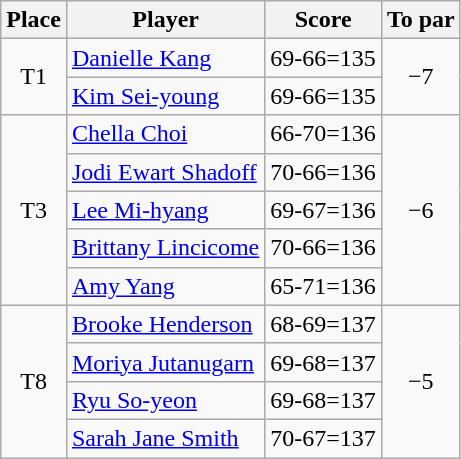<table class="wikitable">
<tr>
<th>Place</th>
<th>Player</th>
<th>Score</th>
<th>To par</th>
</tr>
<tr>
<td align=center rowspan=2>T1</td>
<td> <a href='#'>Danielle Kang</a></td>
<td>69-66=135</td>
<td align=center rowspan=2>−7</td>
</tr>
<tr>
<td> <a href='#'>Kim Sei-young</a></td>
<td>69-66=135</td>
</tr>
<tr>
<td align=center rowspan=5>T3</td>
<td> <a href='#'>Chella Choi</a></td>
<td>66-70=136</td>
<td align=center rowspan=5>−6</td>
</tr>
<tr>
<td> <a href='#'>Jodi Ewart Shadoff</a></td>
<td>70-66=136</td>
</tr>
<tr>
<td> <a href='#'>Lee Mi-hyang</a></td>
<td>69-67=136</td>
</tr>
<tr>
<td> <a href='#'>Brittany Lincicome</a></td>
<td>70-66=136</td>
</tr>
<tr>
<td> <a href='#'>Amy Yang</a></td>
<td>65-71=136</td>
</tr>
<tr>
<td align=center rowspan=4>T8</td>
<td> <a href='#'>Brooke Henderson</a></td>
<td>68-69=137</td>
<td align=center rowspan=4>−5</td>
</tr>
<tr>
<td> <a href='#'>Moriya Jutanugarn</a></td>
<td>69-68=137</td>
</tr>
<tr>
<td> <a href='#'>Ryu So-yeon</a></td>
<td>69-68=137</td>
</tr>
<tr>
<td> <a href='#'>Sarah Jane Smith</a></td>
<td>70-67=137</td>
</tr>
</table>
